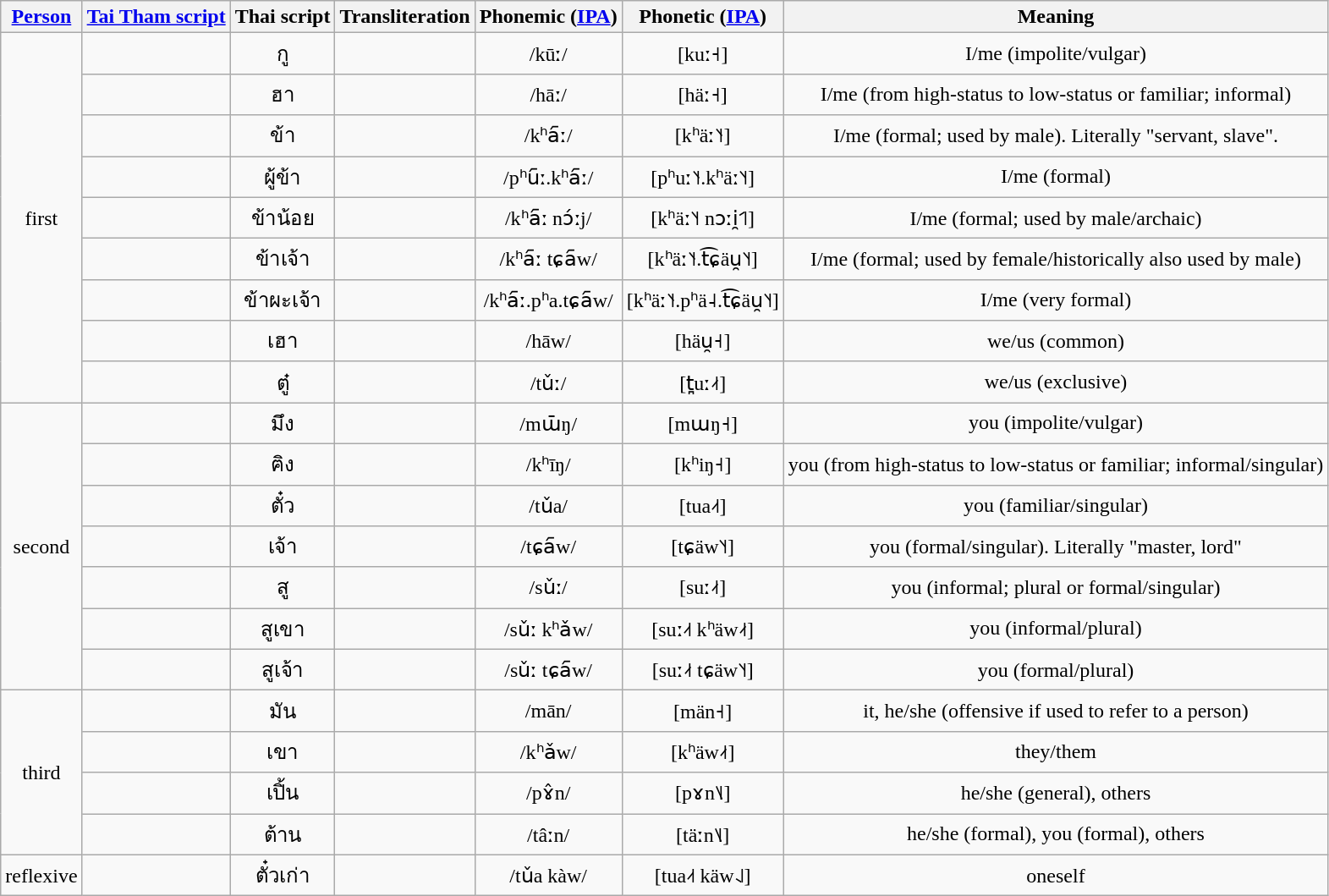<table class="wikitable" style="text-align: center">
<tr>
<th><a href='#'>Person</a></th>
<th><a href='#'>Tai Tham script</a></th>
<th>Thai script</th>
<th>Transliteration</th>
<th>Phonemic (<a href='#'>IPA</a>)</th>
<th>Phonetic (<a href='#'>IPA</a>)</th>
<th>Meaning</th>
</tr>
<tr>
<td rowspan=9>first</td>
<td></td>
<td>กู</td>
<td></td>
<td>/kūː/</td>
<td>[kuː˧]</td>
<td>I/me (impolite/vulgar)</td>
</tr>
<tr>
<td></td>
<td>ฮา</td>
<td></td>
<td>/hāː/</td>
<td>[häː˧]</td>
<td>I/me (from high-status to low-status or familiar; informal)</td>
</tr>
<tr>
<td></td>
<td>ข้า</td>
<td></td>
<td>/kʰa᷇ː/</td>
<td>[kʰäː˥˧]</td>
<td>I/me (formal; used by male). Literally "servant, slave".</td>
</tr>
<tr>
<td></td>
<td>ผู้ข้า</td>
<td></td>
<td>/pʰu᷇ː.kʰa᷇ː/</td>
<td>[pʰuː˥˧.kʰäː˥˧]</td>
<td>I/me (formal)</td>
</tr>
<tr>
<td></td>
<td>ข้าน้อย</td>
<td></td>
<td>/kʰa᷇ː nɔ́ːj/</td>
<td>[kʰäː˥˧ nɔːi̯˦˥]</td>
<td>I/me (formal; used by male/archaic)</td>
</tr>
<tr>
<td></td>
<td>ข้าเจ้า</td>
<td></td>
<td>/kʰa᷇ː tɕa᷇w/</td>
<td>[kʰäː˥˧.t͡ɕäu̯˥˧]</td>
<td>I/me (formal; used by female/historically also used by male)</td>
</tr>
<tr>
<td></td>
<td>ข้าผะเจ้า</td>
<td></td>
<td>/kʰa᷇ː.pʰa.tɕa᷇w/</td>
<td>[kʰäː˥˧.pʰä˨.t͡ɕäu̯˥˧]</td>
<td>I/me (very formal)</td>
</tr>
<tr>
<td></td>
<td>เฮา</td>
<td></td>
<td>/hāw/</td>
<td>[häu̯˧]</td>
<td>we/us (common)</td>
</tr>
<tr>
<td></td>
<td>ตู๋</td>
<td></td>
<td>/tǔː/</td>
<td>[t̪uː˨˦]</td>
<td>we/us (exclusive)</td>
</tr>
<tr>
<td rowspan=7>second</td>
<td></td>
<td>มึง</td>
<td></td>
<td>/mɯ̄ŋ/</td>
<td>[mɯŋ˧]</td>
<td>you (impolite/vulgar)</td>
</tr>
<tr>
<td></td>
<td>ฅิง</td>
<td></td>
<td>/kʰīŋ/</td>
<td>[kʰiŋ˧]</td>
<td>you (from high-status to low-status or familiar; informal/singular)</td>
</tr>
<tr>
<td></td>
<td>ตั๋ว</td>
<td></td>
<td>/tǔa/</td>
<td>[tua˨˦]</td>
<td>you (familiar/singular)</td>
</tr>
<tr>
<td></td>
<td>เจ้า</td>
<td></td>
<td>/tɕa᷇w/</td>
<td>[tɕäw˥˧]</td>
<td>you (formal/singular). Literally "master, lord"</td>
</tr>
<tr>
<td></td>
<td>สู</td>
<td></td>
<td>/sǔː/</td>
<td>[suː˨˦]</td>
<td>you (informal; plural or formal/singular)</td>
</tr>
<tr>
<td></td>
<td>สูเขา</td>
<td></td>
<td>/sǔː kʰǎw/</td>
<td>[suː˨˦ kʰäw˨˦]</td>
<td>you (informal/plural)</td>
</tr>
<tr>
<td></td>
<td>สูเจ้า</td>
<td></td>
<td>/sǔː tɕa᷇w/</td>
<td>[suː˨˦ tɕäw˥˧]</td>
<td>you (formal/plural)</td>
</tr>
<tr>
<td rowspan=4>third</td>
<td></td>
<td>มัน</td>
<td></td>
<td>/mān/</td>
<td>[män˧]</td>
<td>it, he/she (offensive if used to refer to a person)</td>
</tr>
<tr>
<td></td>
<td>เขา</td>
<td></td>
<td>/kʰǎw/</td>
<td>[kʰäw˨˦]</td>
<td>they/them</td>
</tr>
<tr>
<td></td>
<td>เปิ้น</td>
<td></td>
<td>/pɤ̂n/</td>
<td>[pɤn˥˩]</td>
<td>he/she (general), others</td>
</tr>
<tr>
<td></td>
<td>ต้าน</td>
<td></td>
<td>/tâːn/</td>
<td>[täːn˥˩]</td>
<td>he/she (formal), you (formal), others</td>
</tr>
<tr>
<td>reflexive</td>
<td></td>
<td>ตั๋วเก่า</td>
<td></td>
<td>/tǔa kàw/</td>
<td>[tua˨˦ käw˨˩]</td>
<td>oneself</td>
</tr>
</table>
